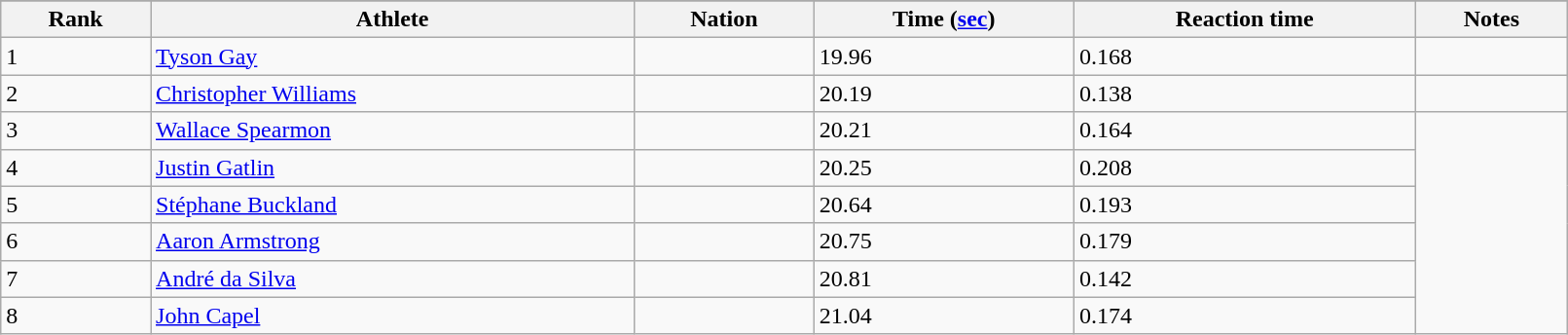<table class="wikitable" width=85%>
<tr>
</tr>
<tr>
<th>Rank</th>
<th>Athlete</th>
<th>Nation</th>
<th>Time (<a href='#'>sec</a>)</th>
<th>Reaction time</th>
<th>Notes</th>
</tr>
<tr>
<td>1</td>
<td><a href='#'>Tyson Gay</a></td>
<td></td>
<td>19.96</td>
<td>0.168</td>
<td></td>
</tr>
<tr>
<td>2</td>
<td><a href='#'>Christopher Williams</a></td>
<td></td>
<td>20.19</td>
<td>0.138</td>
<td></td>
</tr>
<tr>
<td>3</td>
<td><a href='#'>Wallace Spearmon</a></td>
<td></td>
<td>20.21</td>
<td>0.164</td>
</tr>
<tr>
<td>4</td>
<td><a href='#'>Justin Gatlin</a></td>
<td></td>
<td>20.25</td>
<td>0.208</td>
</tr>
<tr>
<td>5</td>
<td><a href='#'>Stéphane Buckland</a></td>
<td></td>
<td>20.64</td>
<td>0.193</td>
</tr>
<tr>
<td>6</td>
<td><a href='#'>Aaron Armstrong</a></td>
<td></td>
<td>20.75</td>
<td>0.179</td>
</tr>
<tr>
<td>7</td>
<td><a href='#'>André da Silva</a></td>
<td></td>
<td>20.81</td>
<td>0.142</td>
</tr>
<tr>
<td>8</td>
<td><a href='#'>John Capel</a></td>
<td></td>
<td>21.04</td>
<td>0.174</td>
</tr>
</table>
